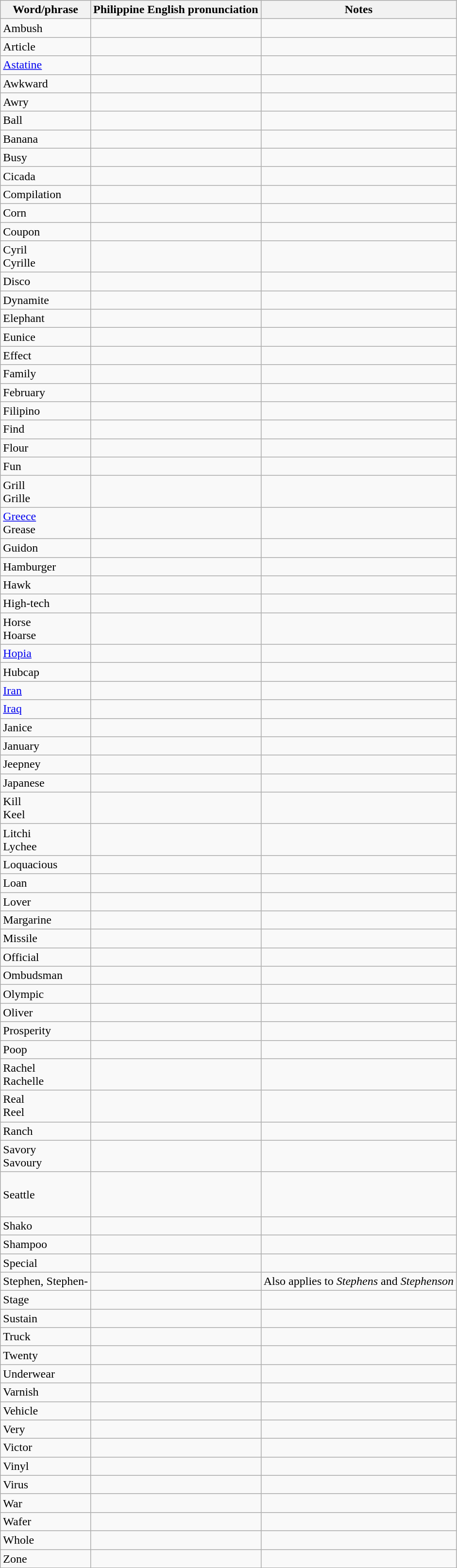<table class="wikitable">
<tr>
<th>Word/phrase</th>
<th>Philippine English pronunciation</th>
<th>Notes</th>
</tr>
<tr>
<td>Ambush</td>
<td><br></td>
<td></td>
</tr>
<tr>
<td>Article</td>
<td><br></td>
<td></td>
</tr>
<tr>
<td><a href='#'>Astatine</a></td>
<td></td>
</tr>
<tr>
<td>Awkward</td>
<td></td>
<td></td>
</tr>
<tr>
<td>Awry</td>
<td></td>
<td></td>
</tr>
<tr>
<td>Ball</td>
<td></td>
<td></td>
</tr>
<tr>
<td>Banana</td>
<td></td>
<td></td>
</tr>
<tr>
<td>Busy</td>
<td></td>
<td></td>
</tr>
<tr>
<td>Cicada</td>
<td></td>
<td></td>
</tr>
<tr>
<td>Compilation</td>
<td></td>
<td></td>
</tr>
<tr>
<td>Corn</td>
<td></td>
<td></td>
</tr>
<tr>
<td>Coupon</td>
<td></td>
<td></td>
</tr>
<tr>
<td>Cyril<br>Cyrille</td>
<td></td>
<td></td>
</tr>
<tr>
<td>Disco</td>
<td></td>
<td></td>
</tr>
<tr>
<td>Dynamite</td>
<td></td>
<td></td>
</tr>
<tr>
<td>Elephant</td>
<td></td>
<td></td>
</tr>
<tr>
<td>Eunice</td>
<td></td>
<td></td>
</tr>
<tr>
<td>Effect</td>
<td></td>
<td></td>
</tr>
<tr>
<td>Family</td>
<td><br></td>
<td></td>
</tr>
<tr>
<td>February</td>
<td><br></td>
<td></td>
</tr>
<tr>
<td>Filipino</td>
<td></td>
<td></td>
</tr>
<tr>
<td>Find</td>
<td><br> </td>
<td></td>
</tr>
<tr>
<td>Flour</td>
<td></td>
<td></td>
</tr>
<tr>
<td>Fun</td>
<td><br></td>
<td></td>
</tr>
<tr>
<td>Grill<br>Grille</td>
<td></td>
<td></td>
</tr>
<tr>
<td><a href='#'>Greece</a><br>Grease</td>
<td></td>
<td></td>
</tr>
<tr>
<td>Guidon</td>
<td></td>
<td></td>
</tr>
<tr>
<td>Hamburger</td>
<td><br> </td>
<td></td>
</tr>
<tr>
<td>Hawk</td>
<td></td>
<td></td>
</tr>
<tr>
<td>High-tech</td>
<td><br> </td>
<td></td>
</tr>
<tr>
<td>Horse<br>Hoarse</td>
<td></td>
<td></td>
</tr>
<tr>
<td><a href='#'>Hopia</a></td>
<td></td>
<td></td>
</tr>
<tr>
<td>Hubcap</td>
<td></td>
<td></td>
</tr>
<tr>
<td><a href='#'>Iran</a></td>
<td></td>
<td></td>
</tr>
<tr>
<td><a href='#'>Iraq</a></td>
<td></td>
<td></td>
</tr>
<tr>
<td>Janice</td>
<td></td>
<td></td>
</tr>
<tr>
<td>January</td>
<td></td>
<td></td>
</tr>
<tr>
<td>Jeepney</td>
<td></td>
<td></td>
</tr>
<tr>
<td>Japanese</td>
<td></td>
<td></td>
</tr>
<tr>
<td>Kill<br>Keel</td>
<td></td>
<td></td>
</tr>
<tr>
<td>Litchi<br>Lychee</td>
<td></td>
<td></td>
</tr>
<tr>
<td>Loquacious</td>
<td></td>
<td></td>
</tr>
<tr>
<td>Loan</td>
<td></td>
<td></td>
</tr>
<tr>
<td>Lover</td>
<td></td>
<td></td>
</tr>
<tr>
<td>Margarine</td>
<td></td>
<td></td>
</tr>
<tr>
<td>Missile</td>
<td></td>
<td></td>
</tr>
<tr>
<td>Official</td>
<td><br></td>
<td></td>
</tr>
<tr>
<td>Ombudsman</td>
<td></td>
<td></td>
</tr>
<tr>
<td>Olympic</td>
<td></td>
</tr>
<tr>
<td>Oliver</td>
<td></td>
<td></td>
</tr>
<tr>
<td>Prosperity</td>
<td></td>
<td></td>
</tr>
<tr>
<td>Poop</td>
<td></td>
<td></td>
</tr>
<tr>
<td>Rachel<br>Rachelle</td>
<td><br></td>
<td></td>
</tr>
<tr>
<td>Real<br>Reel</td>
<td></td>
<td></td>
</tr>
<tr>
<td>Ranch</td>
<td></td>
<td></td>
</tr>
<tr>
<td>Savory<br>Savoury</td>
<td></td>
<td></td>
</tr>
<tr>
<td>Seattle</td>
<td><br><br><br></td>
<td></td>
</tr>
<tr>
<td>Shako</td>
<td><br></td>
<td></td>
</tr>
<tr>
<td>Shampoo</td>
<td><br></td>
<td></td>
</tr>
<tr>
<td>Special</td>
<td><br></td>
<td></td>
</tr>
<tr>
<td>Stephen, Stephen-</td>
<td><br></td>
<td>Also applies to <em>Stephens</em> and  <em>Stephenson</em></td>
</tr>
<tr>
<td>Stage</td>
<td><br></td>
<td></td>
</tr>
<tr>
<td>Sustain</td>
<td></td>
<td></td>
</tr>
<tr>
<td>Truck</td>
<td></td>
<td></td>
</tr>
<tr>
<td>Twenty</td>
<td></td>
<td></td>
</tr>
<tr>
<td>Underwear</td>
<td></td>
<td></td>
</tr>
<tr>
<td>Varnish</td>
<td><br></td>
<td></td>
</tr>
<tr>
<td>Vehicle</td>
<td><br></td>
<td></td>
</tr>
<tr>
<td>Very</td>
<td><br></td>
<td></td>
</tr>
<tr>
<td>Victor</td>
<td></td>
<td></td>
</tr>
<tr>
<td>Vinyl</td>
<td></td>
<td></td>
</tr>
<tr>
<td>Virus</td>
<td><br></td>
<td></td>
</tr>
<tr>
<td>War</td>
<td></td>
<td></td>
</tr>
<tr>
<td>Wafer</td>
<td></td>
<td></td>
</tr>
<tr>
<td>Whole</td>
<td></td>
<td></td>
</tr>
<tr>
<td>Zone</td>
<td></td>
<td></td>
</tr>
</table>
